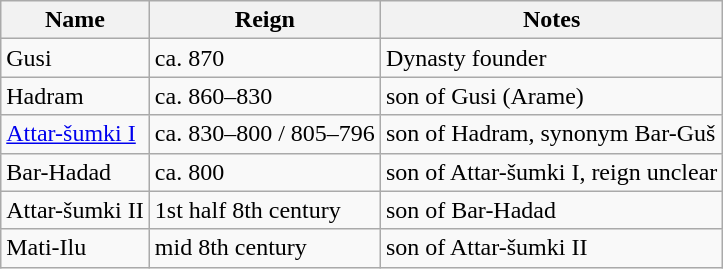<table class="wikitable">
<tr>
<th>Name</th>
<th>Reign</th>
<th>Notes</th>
</tr>
<tr>
<td>Gusi</td>
<td>ca. 870</td>
<td>Dynasty founder</td>
</tr>
<tr>
<td>Hadram</td>
<td>ca. 860–830</td>
<td>son of Gusi (Arame)</td>
</tr>
<tr>
<td><a href='#'>Attar-šumki I</a></td>
<td>ca. 830–800 / 805–796</td>
<td>son of Hadram, synonym Bar-Guš</td>
</tr>
<tr>
<td>Bar-Hadad</td>
<td>ca. 800</td>
<td>son of Attar-šumki I, reign unclear</td>
</tr>
<tr>
<td>Attar-šumki II</td>
<td>1st half 8th century</td>
<td>son of Bar-Hadad</td>
</tr>
<tr>
<td>Mati-Ilu</td>
<td>mid 8th century</td>
<td>son of Attar-šumki II</td>
</tr>
</table>
